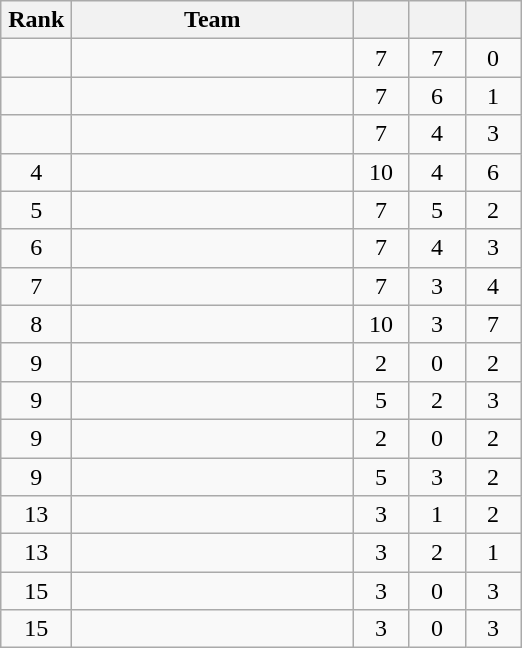<table class="wikitable" style="text-align: center;">
<tr>
<th width=40>Rank</th>
<th width=180>Team</th>
<th width=30></th>
<th width=30></th>
<th width=30></th>
</tr>
<tr>
<td></td>
<td align=left></td>
<td>7</td>
<td>7</td>
<td>0</td>
</tr>
<tr>
<td></td>
<td align=left></td>
<td>7</td>
<td>6</td>
<td>1</td>
</tr>
<tr>
<td></td>
<td align=left></td>
<td>7</td>
<td>4</td>
<td>3</td>
</tr>
<tr>
<td>4</td>
<td align=left></td>
<td>10</td>
<td>4</td>
<td>6</td>
</tr>
<tr>
<td>5</td>
<td align=left></td>
<td>7</td>
<td>5</td>
<td>2</td>
</tr>
<tr>
<td>6</td>
<td align=left></td>
<td>7</td>
<td>4</td>
<td>3</td>
</tr>
<tr>
<td>7</td>
<td align=left></td>
<td>7</td>
<td>3</td>
<td>4</td>
</tr>
<tr>
<td>8</td>
<td align=left></td>
<td>10</td>
<td>3</td>
<td>7</td>
</tr>
<tr>
<td>9</td>
<td align=left></td>
<td>2</td>
<td>0</td>
<td>2</td>
</tr>
<tr>
<td>9</td>
<td align=left></td>
<td>5</td>
<td>2</td>
<td>3</td>
</tr>
<tr>
<td>9</td>
<td align=left></td>
<td>2</td>
<td>0</td>
<td>2</td>
</tr>
<tr>
<td>9</td>
<td align=left></td>
<td>5</td>
<td>3</td>
<td>2</td>
</tr>
<tr>
<td>13</td>
<td align=left></td>
<td>3</td>
<td>1</td>
<td>2</td>
</tr>
<tr>
<td>13</td>
<td align=left></td>
<td>3</td>
<td>2</td>
<td>1</td>
</tr>
<tr>
<td>15</td>
<td align=left></td>
<td>3</td>
<td>0</td>
<td>3</td>
</tr>
<tr>
<td>15</td>
<td align=left></td>
<td>3</td>
<td>0</td>
<td>3</td>
</tr>
</table>
